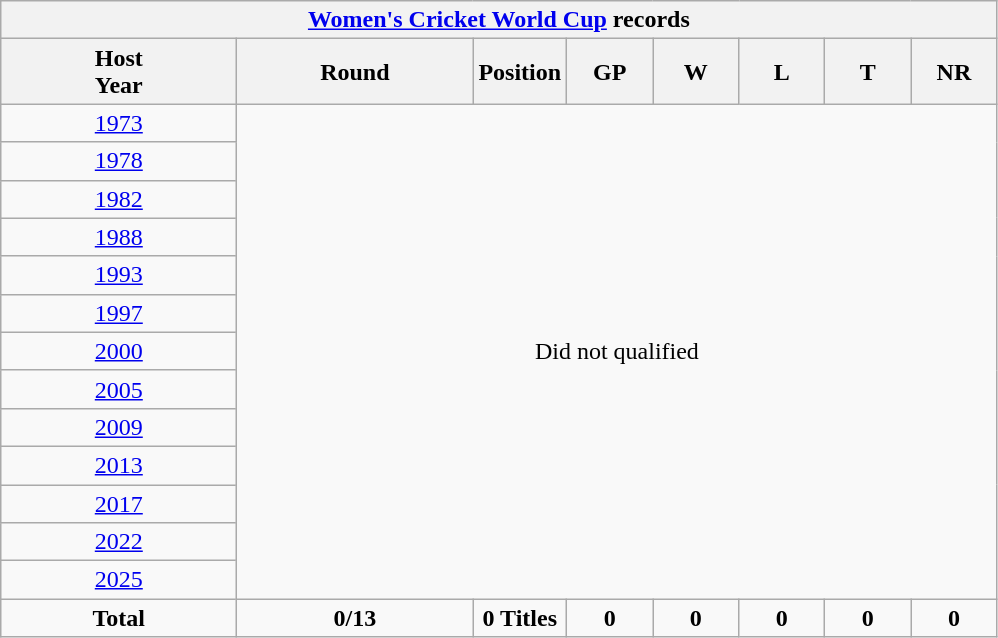<table class="wikitable" style="text-align: center;">
<tr>
<th colspan=8><a href='#'>Women's Cricket World Cup</a> records</th>
</tr>
<tr>
<th width=150>Host<br>Year</th>
<th width=150>Round</th>
<th width=50>Position</th>
<th width=50>GP</th>
<th width=50>W</th>
<th width=50>L</th>
<th width=50>T</th>
<th width=50>NR</th>
</tr>
<tr>
<td> <a href='#'>1973</a></td>
<td colspan=7  rowspan=13>Did not qualified</td>
</tr>
<tr>
<td> <a href='#'>1978</a></td>
</tr>
<tr>
<td> <a href='#'>1982</a></td>
</tr>
<tr>
<td> <a href='#'>1988</a></td>
</tr>
<tr>
<td> <a href='#'>1993</a></td>
</tr>
<tr>
<td> <a href='#'>1997</a></td>
</tr>
<tr>
<td> <a href='#'>2000</a></td>
</tr>
<tr>
<td> <a href='#'>2005</a></td>
</tr>
<tr>
<td> <a href='#'>2009</a></td>
</tr>
<tr>
<td> <a href='#'>2013</a></td>
</tr>
<tr>
<td> <a href='#'>2017</a></td>
</tr>
<tr>
<td> <a href='#'>2022</a></td>
</tr>
<tr>
<td> <a href='#'>2025</a></td>
</tr>
<tr>
<td><strong>Total</strong></td>
<td><strong>0/13</strong></td>
<td><strong>0 Titles</strong></td>
<td><strong>0</strong></td>
<td><strong>0</strong></td>
<td><strong>0</strong></td>
<td><strong>0</strong></td>
<td><strong>0</strong></td>
</tr>
</table>
